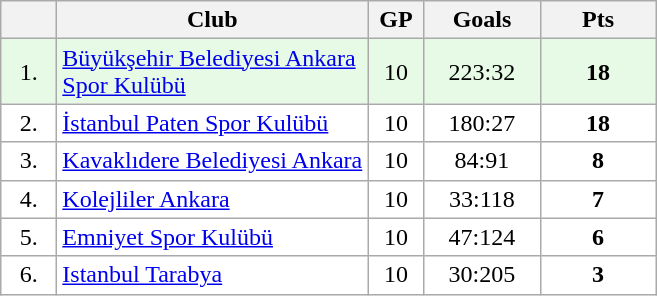<table class="wikitable">
<tr>
<th width="30"></th>
<th width="200">Club</th>
<th width="30">GP</th>
<th width="70">Goals</th>
<th width="70">Pts</th>
</tr>
<tr bgcolor="#e6fae6" align="center">
<td>1.</td>
<td align="left"><a href='#'>Büyükşehir Belediyesi Ankara Spor Kulübü</a></td>
<td>10</td>
<td>223:32</td>
<td><strong>18</strong></td>
</tr>
<tr bgcolor="#FFFFFF" align="center">
<td>2.</td>
<td align="left"><a href='#'>İstanbul Paten Spor Kulübü</a></td>
<td>10</td>
<td>180:27</td>
<td><strong>18</strong></td>
</tr>
<tr bgcolor="#FFFFFF" align="center">
<td>3.</td>
<td align="left"><a href='#'>Kavaklıdere Belediyesi Ankara</a></td>
<td>10</td>
<td>84:91</td>
<td><strong>8</strong></td>
</tr>
<tr bgcolor="#FFFFFF" align="center">
<td>4.</td>
<td align="left"><a href='#'>Kolejliler Ankara</a></td>
<td>10</td>
<td>33:118</td>
<td><strong>7</strong></td>
</tr>
<tr bgcolor="#FFFFFF" align="center">
<td>5.</td>
<td align="left"><a href='#'>Emniyet Spor Kulübü</a></td>
<td>10</td>
<td>47:124</td>
<td><strong>6</strong></td>
</tr>
<tr bgcolor="#FFFFFF" align="center">
<td>6.</td>
<td align="left"><a href='#'>Istanbul Tarabya</a></td>
<td>10</td>
<td>30:205</td>
<td><strong>3</strong></td>
</tr>
</table>
